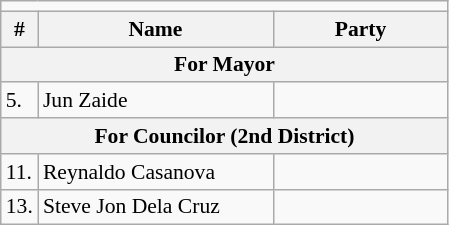<table class=wikitable style="font-size:90%">
<tr>
<td colspan=5 bgcolor=></td>
</tr>
<tr>
<th>#</th>
<th width=150px>Name</th>
<th colspan=2 width=110px>Party</th>
</tr>
<tr>
<th colspan=5>For Mayor</th>
</tr>
<tr>
<td>5.</td>
<td>Jun Zaide</td>
<td></td>
</tr>
<tr>
<th colspan=5>For Councilor (2nd District)</th>
</tr>
<tr>
<td>11.</td>
<td>Reynaldo Casanova</td>
<td></td>
</tr>
<tr>
<td>13.</td>
<td>Steve Jon Dela Cruz</td>
<td></td>
</tr>
</table>
